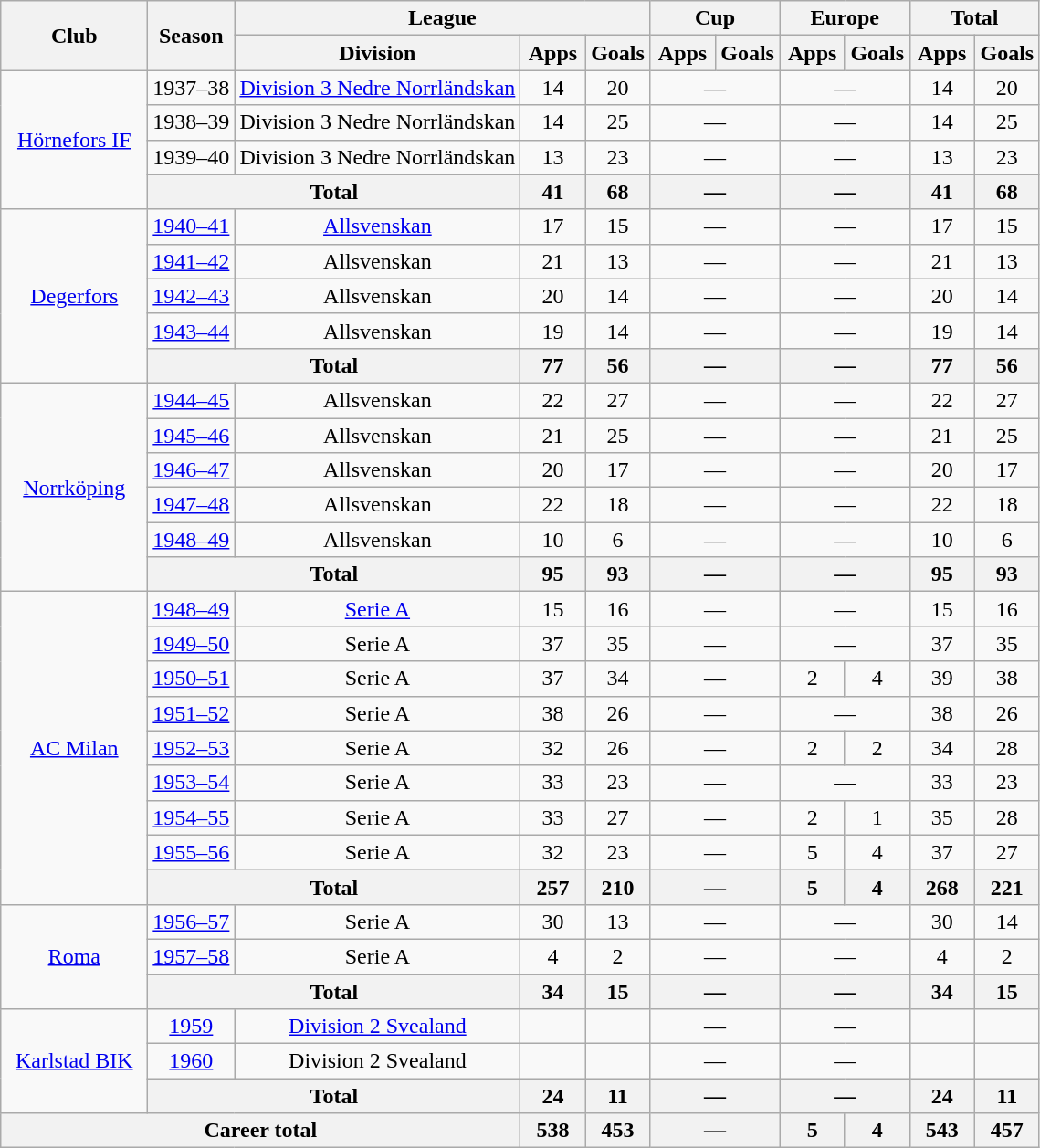<table class="wikitable" style="text-align:center">
<tr>
<th rowspan="2" width="100">Club</th>
<th rowspan="2">Season</th>
<th colspan="3">League</th>
<th colspan="2">Cup</th>
<th colspan="2">Europe</th>
<th colspan="2">Total</th>
</tr>
<tr>
<th>Division</th>
<th width="40">Apps</th>
<th width="40">Goals</th>
<th width="40">Apps</th>
<th width="40">Goals</th>
<th width="40">Apps</th>
<th width="40">Goals</th>
<th width="40">Apps</th>
<th width="40">Goals</th>
</tr>
<tr>
<td rowspan="4"><a href='#'>Hörnefors IF</a></td>
<td>1937–38</td>
<td><a href='#'>Division 3 Nedre Norrländskan</a></td>
<td>14</td>
<td>20</td>
<td colspan=2>—</td>
<td colspan=2>—</td>
<td>14</td>
<td>20</td>
</tr>
<tr>
<td>1938–39</td>
<td>Division 3 Nedre Norrländskan</td>
<td>14</td>
<td>25</td>
<td colspan=2>—</td>
<td colspan=2>—</td>
<td>14</td>
<td>25</td>
</tr>
<tr>
<td>1939–40</td>
<td>Division 3 Nedre Norrländskan</td>
<td>13</td>
<td>23</td>
<td colspan=2>—</td>
<td colspan=2>—</td>
<td>13</td>
<td>23</td>
</tr>
<tr>
<th colspan="2">Total</th>
<th>41</th>
<th>68</th>
<th colspan=2>—</th>
<th colspan=2>—</th>
<th>41</th>
<th>68</th>
</tr>
<tr>
<td rowspan="5"><a href='#'>Degerfors</a></td>
<td><a href='#'>1940–41</a></td>
<td><a href='#'>Allsvenskan</a></td>
<td>17</td>
<td>15</td>
<td colspan=2>—</td>
<td colspan=2>—</td>
<td>17</td>
<td>15</td>
</tr>
<tr>
<td><a href='#'>1941–42</a></td>
<td>Allsvenskan</td>
<td>21</td>
<td>13</td>
<td colspan=2>—</td>
<td colspan=2>—</td>
<td>21</td>
<td>13</td>
</tr>
<tr>
<td><a href='#'>1942–43</a></td>
<td>Allsvenskan</td>
<td>20</td>
<td>14</td>
<td colspan=2>—</td>
<td colspan=2>—</td>
<td>20</td>
<td>14</td>
</tr>
<tr>
<td><a href='#'>1943–44</a></td>
<td>Allsvenskan</td>
<td>19</td>
<td>14</td>
<td colspan=2>—</td>
<td colspan=2>—</td>
<td>19</td>
<td>14</td>
</tr>
<tr>
<th colspan="2">Total</th>
<th>77</th>
<th>56</th>
<th colspan=2>—</th>
<th colspan=2>—</th>
<th>77</th>
<th>56</th>
</tr>
<tr>
<td rowspan="6"><a href='#'>Norrköping</a></td>
<td><a href='#'>1944–45</a></td>
<td>Allsvenskan</td>
<td>22</td>
<td>27</td>
<td colspan=2>—</td>
<td colspan=2>—</td>
<td>22</td>
<td>27</td>
</tr>
<tr>
<td><a href='#'>1945–46</a></td>
<td>Allsvenskan</td>
<td>21</td>
<td>25</td>
<td colspan=2>—</td>
<td colspan=2>—</td>
<td>21</td>
<td>25</td>
</tr>
<tr>
<td><a href='#'>1946–47</a></td>
<td>Allsvenskan</td>
<td>20</td>
<td>17</td>
<td colspan=2>—</td>
<td colspan=2>—</td>
<td>20</td>
<td>17</td>
</tr>
<tr>
<td><a href='#'>1947–48</a></td>
<td>Allsvenskan</td>
<td>22</td>
<td>18</td>
<td colspan=2>—</td>
<td colspan=2>—</td>
<td>22</td>
<td>18</td>
</tr>
<tr>
<td><a href='#'>1948–49</a></td>
<td>Allsvenskan</td>
<td>10</td>
<td>6</td>
<td colspan=2>—</td>
<td colspan=2>—</td>
<td>10</td>
<td>6</td>
</tr>
<tr>
<th colspan="2">Total</th>
<th>95</th>
<th>93</th>
<th colspan=2>—</th>
<th colspan=2>—</th>
<th>95</th>
<th>93</th>
</tr>
<tr>
<td rowspan="9"><a href='#'>AC Milan</a></td>
<td><a href='#'>1948–49</a></td>
<td><a href='#'>Serie A</a></td>
<td>15</td>
<td>16</td>
<td colspan=2>—</td>
<td colspan=2>—</td>
<td>15</td>
<td>16</td>
</tr>
<tr>
<td><a href='#'>1949–50</a></td>
<td>Serie A</td>
<td>37</td>
<td>35</td>
<td colspan=2>—</td>
<td colspan=2>—</td>
<td>37</td>
<td>35</td>
</tr>
<tr>
<td><a href='#'>1950–51</a></td>
<td>Serie A</td>
<td>37</td>
<td>34</td>
<td colspan=2>—</td>
<td>2</td>
<td>4</td>
<td>39</td>
<td>38</td>
</tr>
<tr>
<td><a href='#'>1951–52</a></td>
<td>Serie A</td>
<td>38</td>
<td>26</td>
<td colspan=2>—</td>
<td colspan=2>—</td>
<td>38</td>
<td>26</td>
</tr>
<tr>
<td><a href='#'>1952–53</a></td>
<td>Serie A</td>
<td>32</td>
<td>26</td>
<td colspan=2>—</td>
<td>2</td>
<td>2</td>
<td>34</td>
<td>28</td>
</tr>
<tr>
<td><a href='#'>1953–54</a></td>
<td>Serie A</td>
<td>33</td>
<td>23</td>
<td colspan=2>—</td>
<td colspan=2>—</td>
<td>33</td>
<td>23</td>
</tr>
<tr>
<td><a href='#'>1954–55</a></td>
<td>Serie A</td>
<td>33</td>
<td>27</td>
<td colspan=2>—</td>
<td>2</td>
<td>1</td>
<td>35</td>
<td>28</td>
</tr>
<tr>
<td><a href='#'>1955–56</a></td>
<td>Serie A</td>
<td>32</td>
<td>23</td>
<td colspan=2>—</td>
<td>5</td>
<td>4</td>
<td>37</td>
<td>27</td>
</tr>
<tr>
<th colspan="2">Total</th>
<th>257</th>
<th>210</th>
<th colspan=2>—</th>
<th>5</th>
<th>4</th>
<th>268</th>
<th>221</th>
</tr>
<tr>
<td rowspan="3"><a href='#'>Roma</a></td>
<td><a href='#'>1956–57</a></td>
<td>Serie A</td>
<td>30</td>
<td>13</td>
<td colspan=2>—</td>
<td colspan=2>—</td>
<td>30</td>
<td>14</td>
</tr>
<tr>
<td><a href='#'>1957–58</a></td>
<td>Serie A</td>
<td>4</td>
<td>2</td>
<td colspan=2>—</td>
<td colspan=2>—</td>
<td>4</td>
<td>2</td>
</tr>
<tr>
<th colspan="2">Total</th>
<th>34</th>
<th>15</th>
<th colspan=2>—</th>
<th colspan=2>—</th>
<th>34</th>
<th>15</th>
</tr>
<tr>
<td rowspan="3"><a href='#'>Karlstad BIK</a></td>
<td><a href='#'>1959</a></td>
<td><a href='#'>Division 2 Svealand</a></td>
<td></td>
<td></td>
<td colspan=2>—</td>
<td colspan=2>—</td>
<td></td>
<td></td>
</tr>
<tr>
<td><a href='#'>1960</a></td>
<td>Division 2 Svealand</td>
<td></td>
<td></td>
<td colspan=2>—</td>
<td colspan=2>—</td>
<td></td>
<td></td>
</tr>
<tr>
<th colspan="2">Total</th>
<th>24</th>
<th>11</th>
<th colspan=2>—</th>
<th colspan=2>—</th>
<th>24</th>
<th>11</th>
</tr>
<tr>
<th colspan="3">Career total</th>
<th>538</th>
<th>453</th>
<th colspan=2>—</th>
<th>5</th>
<th>4</th>
<th>543</th>
<th>457</th>
</tr>
</table>
